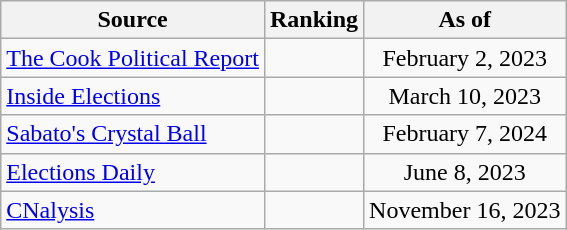<table class="wikitable" style="text-align:center">
<tr>
<th>Source</th>
<th>Ranking</th>
<th>As of</th>
</tr>
<tr>
<td align=left><a href='#'>The Cook Political Report</a></td>
<td></td>
<td>February 2, 2023</td>
</tr>
<tr>
<td align=left><a href='#'>Inside Elections</a></td>
<td></td>
<td>March 10, 2023</td>
</tr>
<tr>
<td align=left><a href='#'>Sabato's Crystal Ball</a></td>
<td></td>
<td>February 7, 2024</td>
</tr>
<tr>
<td align=left><a href='#'>Elections Daily</a></td>
<td></td>
<td>June 8, 2023</td>
</tr>
<tr>
<td align=left><a href='#'>CNalysis</a></td>
<td></td>
<td>November 16, 2023</td>
</tr>
</table>
